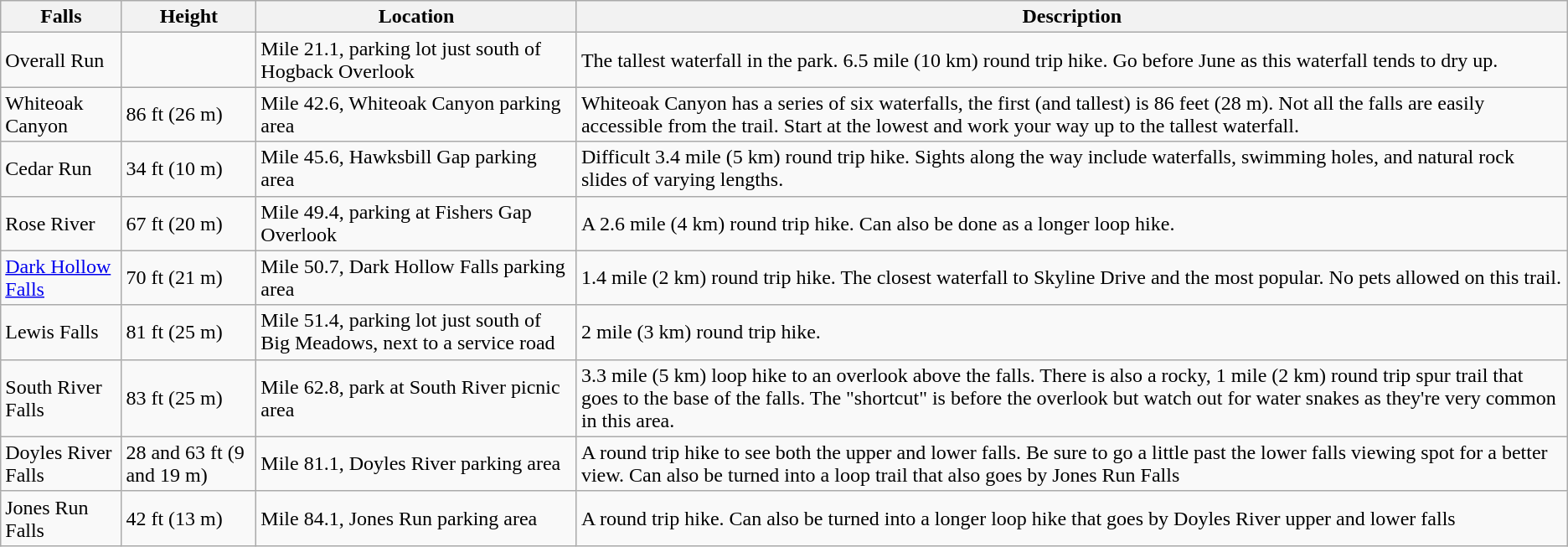<table class="wikitable">
<tr>
<th>Falls</th>
<th>Height</th>
<th>Location</th>
<th>Description</th>
</tr>
<tr>
<td>Overall Run</td>
<td></td>
<td>Mile 21.1, parking lot just south of Hogback Overlook</td>
<td>The tallest waterfall in the park. 6.5 mile (10 km) round trip hike. Go before June as this waterfall tends to dry up.</td>
</tr>
<tr>
<td>Whiteoak Canyon</td>
<td>86 ft (26 m)</td>
<td>Mile 42.6, Whiteoak Canyon parking area</td>
<td>Whiteoak Canyon has a series of six waterfalls, the first (and tallest) is 86 feet (28 m). Not all the falls are easily accessible from the trail. Start at the lowest and work your way up to the tallest waterfall.</td>
</tr>
<tr>
<td>Cedar Run</td>
<td>34 ft (10 m)</td>
<td>Mile 45.6, Hawksbill Gap parking area</td>
<td>Difficult 3.4 mile (5 km) round trip hike. Sights along the way include waterfalls, swimming holes, and natural rock slides of varying lengths.</td>
</tr>
<tr>
<td>Rose River</td>
<td>67 ft (20 m)</td>
<td>Mile 49.4, parking at Fishers Gap Overlook</td>
<td>A 2.6 mile (4 km) round trip hike. Can also be done as a longer loop hike.</td>
</tr>
<tr>
<td><a href='#'>Dark Hollow Falls</a></td>
<td>70 ft (21 m)</td>
<td>Mile 50.7, Dark Hollow Falls parking area</td>
<td>1.4 mile (2 km) round trip hike. The closest waterfall to Skyline Drive and the most popular. No pets allowed on this trail.</td>
</tr>
<tr>
<td>Lewis Falls</td>
<td>81 ft (25 m)</td>
<td>Mile 51.4, parking lot just south of Big Meadows, next to a service road</td>
<td>2 mile (3 km) round trip hike.</td>
</tr>
<tr>
<td>South River Falls</td>
<td>83 ft (25 m)</td>
<td>Mile 62.8, park at South River picnic area</td>
<td>3.3 mile (5 km) loop hike to an overlook above the falls. There is also a rocky, 1 mile (2 km) round trip spur trail that goes to the base of the falls. The "shortcut" is before the overlook but watch out for water snakes as they're very common in this area.</td>
</tr>
<tr>
<td>Doyles River Falls</td>
<td>28 and 63 ft (9 and 19 m)</td>
<td>Mile 81.1, Doyles River parking area</td>
<td>A  round trip hike to see both the upper and lower falls. Be sure to go a little past the lower falls viewing spot for a better view. Can also be turned into a  loop trail that also goes by Jones Run Falls</td>
</tr>
<tr>
<td>Jones Run Falls</td>
<td>42 ft (13 m)</td>
<td>Mile 84.1, Jones Run parking area</td>
<td>A  round trip hike. Can also be turned into a longer loop hike that goes by Doyles River upper and lower falls</td>
</tr>
</table>
